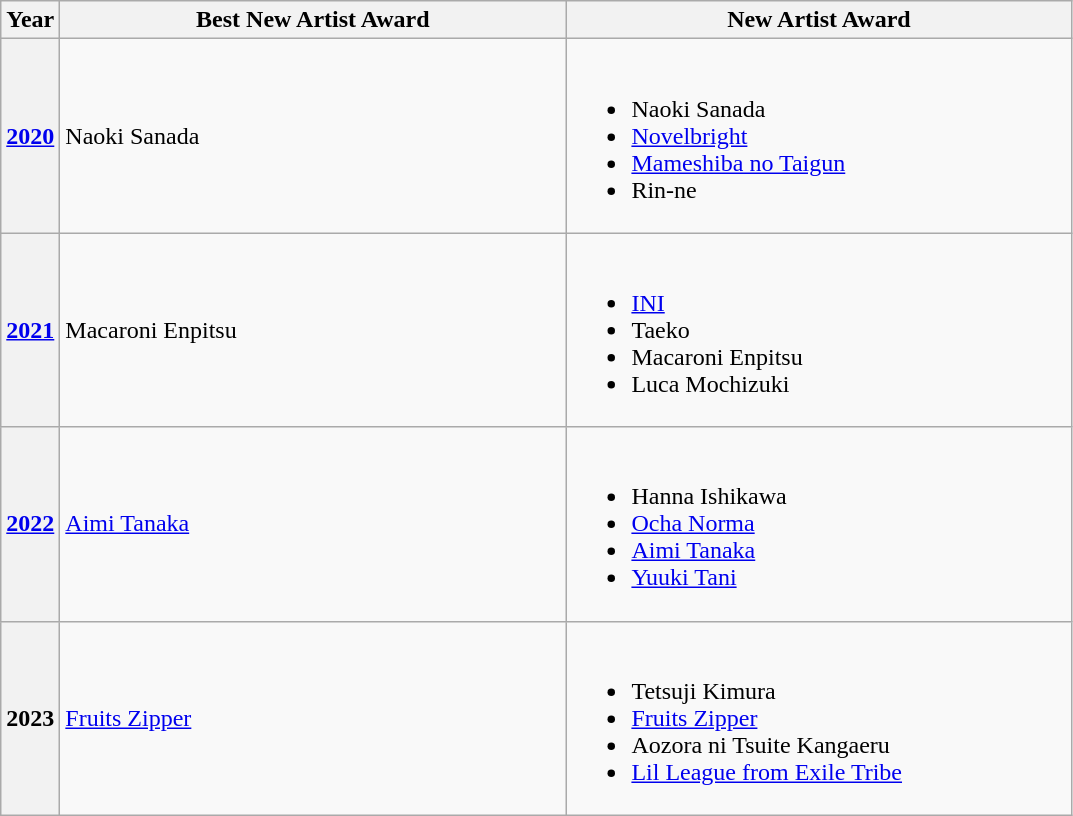<table class="wikitable plainrowheaders">
<tr>
<th scope="col" width=30px>Year</th>
<th scope="col" width=330px>Best New Artist Award</th>
<th scope="col" width=330px>New Artist Award</th>
</tr>
<tr>
<th scope="row" align="center"><a href='#'>2020</a></th>
<td>Naoki Sanada</td>
<td><br><ul><li>Naoki Sanada</li><li><a href='#'>Novelbright</a></li><li><a href='#'>Mameshiba no Taigun</a></li><li>Rin-ne</li></ul></td>
</tr>
<tr>
<th scope="row" align="center"><a href='#'>2021</a></th>
<td>Macaroni Enpitsu</td>
<td><br><ul><li><a href='#'>INI</a></li><li>Taeko</li><li>Macaroni Enpitsu</li><li>Luca Mochizuki</li></ul></td>
</tr>
<tr>
<th scope="row" align="center"><a href='#'>2022</a></th>
<td><a href='#'>Aimi Tanaka</a></td>
<td><br><ul><li>Hanna Ishikawa</li><li><a href='#'>Ocha Norma</a></li><li><a href='#'>Aimi Tanaka</a></li><li><a href='#'>Yuuki Tani</a></li></ul></td>
</tr>
<tr>
<th>2023</th>
<td><a href='#'>Fruits Zipper</a></td>
<td><br><ul><li>Tetsuji Kimura</li><li><a href='#'>Fruits Zipper</a></li><li>Aozora ni Tsuite Kangaeru</li><li><a href='#'>Lil League from Exile Tribe</a></li></ul></td>
</tr>
</table>
